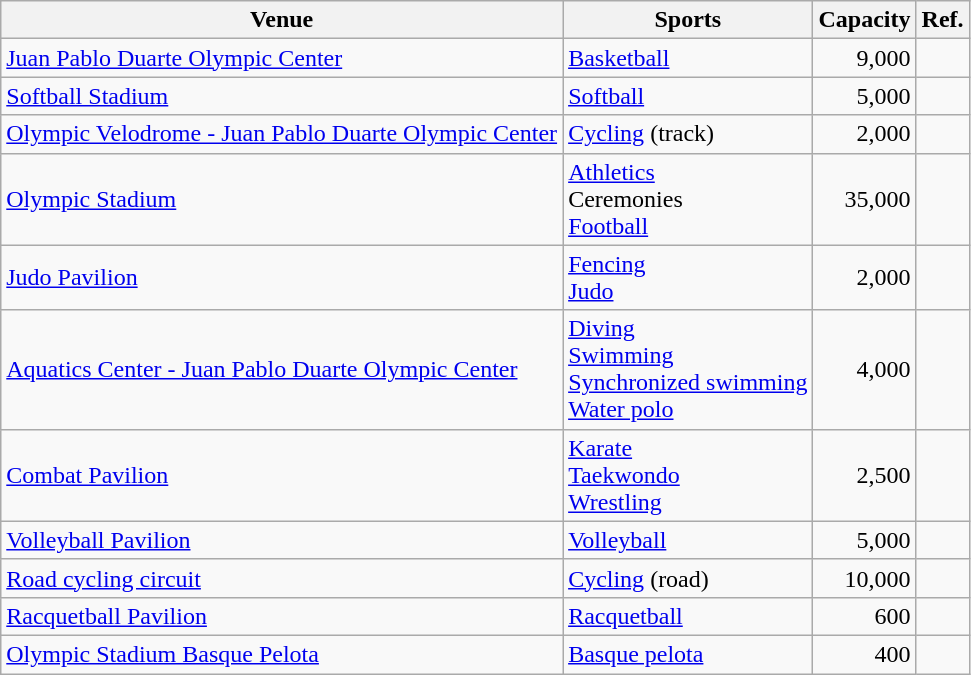<table class="wikitable sortable">
<tr>
<th>Venue</th>
<th class="unsortable">Sports</th>
<th>Capacity</th>
<th class="unsortable">Ref.</th>
</tr>
<tr>
<td><a href='#'>Juan Pablo Duarte Olympic Center</a></td>
<td><a href='#'>Basketball</a></td>
<td align="right">9,000</td>
<td align=center></td>
</tr>
<tr>
<td><a href='#'>Softball Stadium</a></td>
<td><a href='#'>Softball</a></td>
<td align="right">5,000</td>
<td align=center></td>
</tr>
<tr>
<td><a href='#'>Olympic Velodrome - Juan Pablo Duarte Olympic Center</a></td>
<td><a href='#'>Cycling</a> (track)</td>
<td align="right">2,000</td>
<td align=center></td>
</tr>
<tr>
<td><a href='#'>Olympic Stadium</a></td>
<td><a href='#'>Athletics</a><br>Ceremonies<br><a href='#'>Football</a></td>
<td align="right">35,000</td>
<td align=center></td>
</tr>
<tr>
<td><a href='#'>Judo Pavilion</a></td>
<td><a href='#'>Fencing</a><br><a href='#'>Judo</a></td>
<td align="right">2,000</td>
<td align=center></td>
</tr>
<tr>
<td><a href='#'>Aquatics Center - Juan Pablo Duarte Olympic Center</a></td>
<td><a href='#'>Diving</a><br><a href='#'>Swimming</a><br><a href='#'>Synchronized swimming</a><br><a href='#'>Water polo</a></td>
<td align="right">4,000</td>
<td align=center></td>
</tr>
<tr>
<td><a href='#'>Combat Pavilion</a></td>
<td><a href='#'>Karate</a><br><a href='#'>Taekwondo</a><br><a href='#'>Wrestling</a></td>
<td align="right">2,500</td>
<td align=center></td>
</tr>
<tr>
<td><a href='#'>Volleyball Pavilion</a></td>
<td><a href='#'>Volleyball</a></td>
<td align="right">5,000</td>
<td align=center></td>
</tr>
<tr>
<td><a href='#'>Road cycling circuit</a></td>
<td><a href='#'>Cycling</a> (road)</td>
<td align="right">10,000</td>
<td align=center></td>
</tr>
<tr>
<td><a href='#'>Racquetball Pavilion</a></td>
<td><a href='#'>Racquetball</a></td>
<td align="right">600</td>
<td align=center></td>
</tr>
<tr>
<td><a href='#'>Olympic Stadium Basque Pelota</a></td>
<td><a href='#'>Basque pelota</a></td>
<td align="right">400</td>
<td align=center></td>
</tr>
</table>
